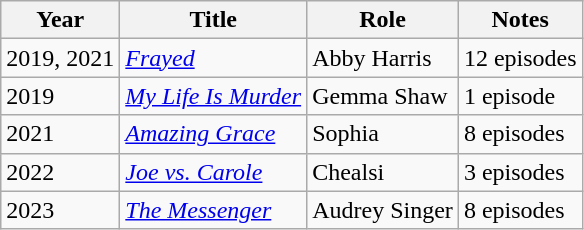<table class="wikitable sortable">
<tr>
<th>Year</th>
<th>Title</th>
<th>Role</th>
<th>Notes</th>
</tr>
<tr>
<td>2019, 2021</td>
<td><a href='#'><em>Frayed</em></a></td>
<td>Abby Harris</td>
<td>12 episodes</td>
</tr>
<tr>
<td>2019</td>
<td><em><a href='#'>My Life Is Murder</a></em></td>
<td>Gemma Shaw</td>
<td>1 episode</td>
</tr>
<tr>
<td>2021</td>
<td><a href='#'><em>Amazing Grace</em></a></td>
<td>Sophia</td>
<td>8 episodes</td>
</tr>
<tr>
<td>2022</td>
<td><em><a href='#'>Joe vs. Carole</a></em></td>
<td>Chealsi</td>
<td>3 episodes</td>
</tr>
<tr>
<td>2023</td>
<td><a href='#'><em>The Messenger</em></a></td>
<td>Audrey Singer</td>
<td>8 episodes</td>
</tr>
</table>
